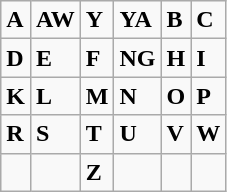<table class="wikitable">
<tr>
<td><strong>A</strong></td>
<td><strong>AW</strong></td>
<td><strong>Y</strong></td>
<td><strong>YA</strong></td>
<td><strong>B</strong></td>
<td><strong>C</strong></td>
</tr>
<tr>
<td><strong>D</strong></td>
<td><strong>E</strong></td>
<td><strong>F</strong></td>
<td><strong>NG</strong></td>
<td><strong>H</strong></td>
<td><strong>I</strong></td>
</tr>
<tr>
<td><strong>K</strong></td>
<td><strong>L</strong></td>
<td><strong>M</strong></td>
<td><strong>N</strong></td>
<td><strong>O</strong></td>
<td><strong>P</strong></td>
</tr>
<tr>
<td><strong>R</strong></td>
<td><strong>S</strong></td>
<td><strong>T</strong></td>
<td><strong>U</strong></td>
<td><strong>V</strong></td>
<td><strong>W</strong></td>
</tr>
<tr>
<td></td>
<td></td>
<td><strong>Z</strong></td>
<td></td>
<td></td>
<td></td>
</tr>
</table>
